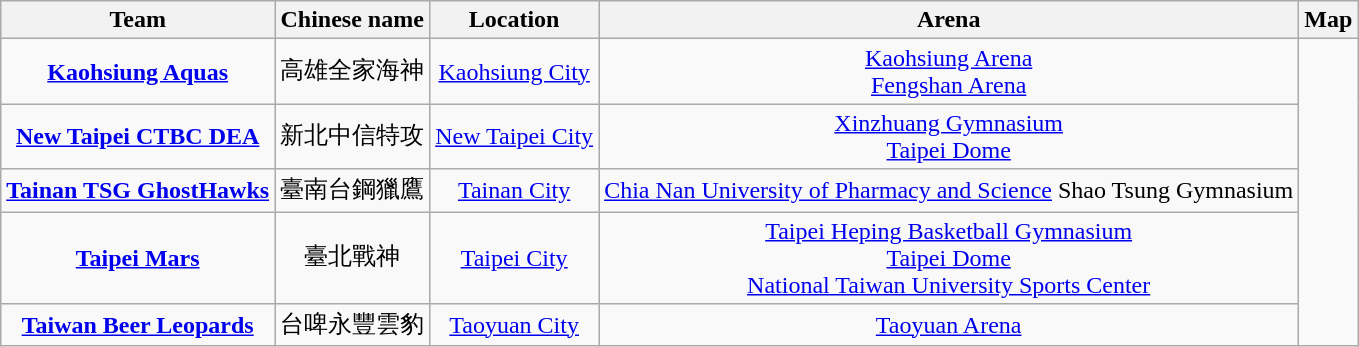<table class="wikitable">
<tr align=center>
<th>Team</th>
<th>Chinese name</th>
<th>Location</th>
<th>Arena</th>
<th>Map</th>
</tr>
<tr align=center>
<td><strong><a href='#'>Kaohsiung Aquas</a></strong></td>
<td>高雄全家海神</td>
<td><a href='#'>Kaohsiung City</a></td>
<td><a href='#'>Kaohsiung Arena</a><br><a href='#'>Fengshan Arena</a></td>
<td rowspan=5><br></td>
</tr>
<tr align=center>
<td><strong><a href='#'>New Taipei CTBC DEA</a></strong></td>
<td>新北中信特攻</td>
<td><a href='#'>New Taipei City</a></td>
<td><a href='#'>Xinzhuang Gymnasium</a><br><a href='#'>Taipei Dome</a></td>
</tr>
<tr align=center>
<td><strong><a href='#'>Tainan TSG GhostHawks</a></strong></td>
<td>臺南台鋼獵鷹</td>
<td><a href='#'>Tainan City</a></td>
<td><a href='#'>Chia Nan University of Pharmacy and Science</a> Shao Tsung Gymnasium</td>
</tr>
<tr align=center>
<td><strong><a href='#'>Taipei Mars</a></strong></td>
<td>臺北戰神</td>
<td><a href='#'>Taipei City</a></td>
<td><a href='#'>Taipei Heping Basketball Gymnasium</a><br><a href='#'>Taipei Dome</a><br><a href='#'>National Taiwan University Sports Center</a></td>
</tr>
<tr align=center>
<td><strong><a href='#'>Taiwan Beer Leopards</a></strong></td>
<td>台啤永豐雲豹</td>
<td><a href='#'>Taoyuan City</a></td>
<td><a href='#'>Taoyuan Arena</a></td>
</tr>
</table>
